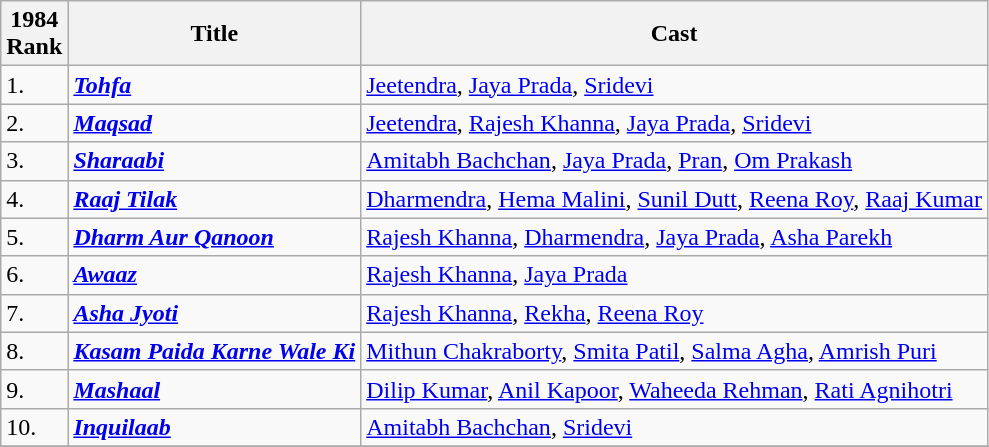<table class="wikitable">
<tr>
<th>1984<br>Rank</th>
<th>Title</th>
<th>Cast</th>
</tr>
<tr>
<td>1.</td>
<td><strong><em><a href='#'>Tohfa</a></em></strong></td>
<td><a href='#'>Jeetendra</a>, <a href='#'>Jaya Prada</a>, <a href='#'>Sridevi</a></td>
</tr>
<tr>
<td>2.</td>
<td><strong><em><a href='#'>Maqsad</a></em></strong></td>
<td><a href='#'>Jeetendra</a>, <a href='#'>Rajesh Khanna</a>, <a href='#'>Jaya Prada</a>, <a href='#'>Sridevi</a></td>
</tr>
<tr>
<td>3.</td>
<td><strong><em><a href='#'>Sharaabi</a></em></strong></td>
<td><a href='#'>Amitabh Bachchan</a>, <a href='#'>Jaya Prada</a>, <a href='#'>Pran</a>, <a href='#'>Om Prakash</a></td>
</tr>
<tr>
<td>4.</td>
<td><strong><em><a href='#'>Raaj Tilak</a></em></strong></td>
<td><a href='#'>Dharmendra</a>, <a href='#'>Hema Malini</a>, <a href='#'>Sunil Dutt</a>, <a href='#'>Reena Roy</a>, <a href='#'>Raaj Kumar</a></td>
</tr>
<tr>
<td>5.</td>
<td><strong><em><a href='#'>Dharm Aur Qanoon</a></em></strong></td>
<td><a href='#'>Rajesh Khanna</a>, <a href='#'>Dharmendra</a>, <a href='#'>Jaya Prada</a>, <a href='#'>Asha Parekh</a></td>
</tr>
<tr>
<td>6.</td>
<td><strong><em><a href='#'>Awaaz</a></em></strong></td>
<td><a href='#'>Rajesh Khanna</a>, <a href='#'>Jaya Prada</a></td>
</tr>
<tr>
<td>7.</td>
<td><strong><em><a href='#'>Asha Jyoti</a></em></strong></td>
<td><a href='#'>Rajesh Khanna</a>, <a href='#'>Rekha</a>, <a href='#'>Reena Roy</a></td>
</tr>
<tr>
<td>8.</td>
<td><strong><em><a href='#'>Kasam Paida Karne Wale Ki</a></em></strong></td>
<td><a href='#'>Mithun Chakraborty</a>, <a href='#'>Smita Patil</a>, <a href='#'>Salma Agha</a>, <a href='#'>Amrish Puri</a></td>
</tr>
<tr>
<td>9.</td>
<td><strong><em><a href='#'>Mashaal</a></em></strong></td>
<td><a href='#'>Dilip Kumar</a>, <a href='#'>Anil Kapoor</a>, <a href='#'>Waheeda Rehman</a>, <a href='#'>Rati Agnihotri</a></td>
</tr>
<tr>
<td>10.</td>
<td><strong><em><a href='#'>Inquilaab</a></em></strong></td>
<td><a href='#'>Amitabh Bachchan</a>, <a href='#'>Sridevi</a></td>
</tr>
<tr>
</tr>
</table>
